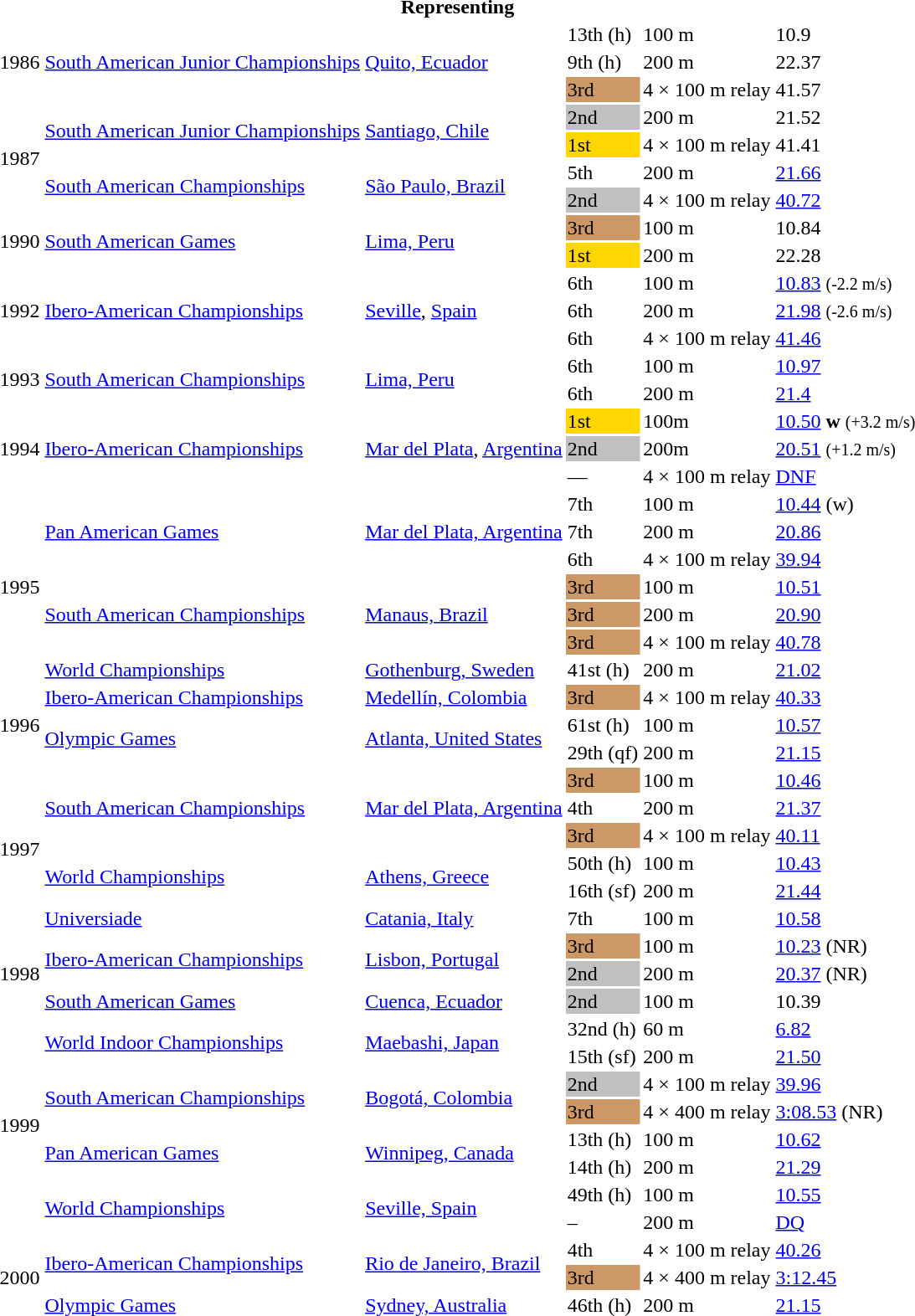<table>
<tr>
<th colspan="6">Representing </th>
</tr>
<tr>
<td rowspan=3>1986</td>
<td rowspan=3><a href='#'>South American Junior Championships</a></td>
<td rowspan=3><a href='#'>Quito, Ecuador</a></td>
<td>13th (h)</td>
<td>100 m</td>
<td>10.9</td>
</tr>
<tr>
<td>9th (h)</td>
<td>200 m</td>
<td>22.37</td>
</tr>
<tr>
<td bgcolor=cc9966>3rd</td>
<td>4 × 100 m relay</td>
<td>41.57</td>
</tr>
<tr>
<td rowspan=4>1987</td>
<td rowspan=2><a href='#'>South American Junior Championships</a></td>
<td rowspan=2><a href='#'>Santiago, Chile</a></td>
<td bgcolor=silver>2nd</td>
<td>200 m</td>
<td>21.52</td>
</tr>
<tr>
<td bgcolor=gold>1st</td>
<td>4 × 100 m relay</td>
<td>41.41</td>
</tr>
<tr>
<td rowspan=2><a href='#'>South American Championships</a></td>
<td rowspan=2><a href='#'>São Paulo, Brazil</a></td>
<td>5th</td>
<td>200 m</td>
<td><a href='#'>21.66</a></td>
</tr>
<tr>
<td bgcolor=silver>2nd</td>
<td>4 × 100 m relay</td>
<td><a href='#'>40.72</a></td>
</tr>
<tr>
<td rowspan=2>1990</td>
<td rowspan=2><a href='#'>South American Games</a></td>
<td rowspan=2><a href='#'>Lima, Peru</a></td>
<td bgcolor=cc9966>3rd</td>
<td>100 m</td>
<td>10.84</td>
</tr>
<tr>
<td bgcolor=gold>1st</td>
<td>200 m</td>
<td>22.28</td>
</tr>
<tr>
<td rowspan=3>1992</td>
<td rowspan=3><a href='#'>Ibero-American Championships</a></td>
<td rowspan=3><a href='#'>Seville</a>, <a href='#'>Spain</a></td>
<td>6th</td>
<td>100 m</td>
<td><a href='#'>10.83</a> <small>(-2.2 m/s)</small></td>
</tr>
<tr>
<td>6th</td>
<td>200 m</td>
<td><a href='#'>21.98</a> <small>(-2.6 m/s)</small></td>
</tr>
<tr>
<td>6th</td>
<td>4 × 100 m relay</td>
<td><a href='#'>41.46</a></td>
</tr>
<tr>
<td rowspan=2>1993</td>
<td rowspan=2><a href='#'>South American Championships</a></td>
<td rowspan=2><a href='#'>Lima, Peru</a></td>
<td>6th</td>
<td>100 m</td>
<td><a href='#'>10.97</a></td>
</tr>
<tr>
<td>6th</td>
<td>200 m</td>
<td><a href='#'>21.4</a></td>
</tr>
<tr>
<td rowspan=3>1994</td>
<td rowspan=3><a href='#'>Ibero-American Championships</a></td>
<td rowspan=3><a href='#'>Mar del Plata</a>, <a href='#'>Argentina</a></td>
<td bgcolor=gold>1st</td>
<td>100m</td>
<td><a href='#'>10.50</a> <strong>w</strong> <small>(+3.2 m/s)</small></td>
</tr>
<tr>
<td bgcolor=silver>2nd</td>
<td>200m</td>
<td><a href='#'>20.51</a> <small>(+1.2 m/s)</small></td>
</tr>
<tr>
<td>—</td>
<td>4 × 100 m relay</td>
<td><a href='#'>DNF</a></td>
</tr>
<tr>
<td rowspan=7>1995</td>
<td rowspan=3><a href='#'>Pan American Games</a></td>
<td rowspan=3><a href='#'>Mar del Plata, Argentina</a></td>
<td>7th</td>
<td>100 m</td>
<td><a href='#'>10.44</a> (w)</td>
</tr>
<tr>
<td>7th</td>
<td>200 m</td>
<td><a href='#'>20.86</a></td>
</tr>
<tr>
<td>6th</td>
<td>4 × 100 m relay</td>
<td><a href='#'>39.94</a></td>
</tr>
<tr>
<td rowspan=3><a href='#'>South American Championships</a></td>
<td rowspan=3><a href='#'>Manaus, Brazil</a></td>
<td bgcolor=cc9966>3rd</td>
<td>100 m</td>
<td><a href='#'>10.51</a></td>
</tr>
<tr>
<td bgcolor=cc9966>3rd</td>
<td>200 m</td>
<td><a href='#'>20.90</a></td>
</tr>
<tr>
<td bgcolor=cc9966>3rd</td>
<td>4 × 100 m relay</td>
<td><a href='#'>40.78</a></td>
</tr>
<tr>
<td><a href='#'>World Championships</a></td>
<td><a href='#'>Gothenburg, Sweden</a></td>
<td>41st (h)</td>
<td>200 m</td>
<td><a href='#'>21.02</a></td>
</tr>
<tr>
<td rowspan=3>1996</td>
<td><a href='#'>Ibero-American Championships</a></td>
<td><a href='#'>Medellín, Colombia</a></td>
<td bgcolor=cc9966>3rd</td>
<td>4 × 100 m relay</td>
<td><a href='#'>40.33</a></td>
</tr>
<tr>
<td rowspan=2><a href='#'>Olympic Games</a></td>
<td rowspan=2><a href='#'>Atlanta, United States</a></td>
<td>61st (h)</td>
<td>100 m</td>
<td><a href='#'>10.57</a></td>
</tr>
<tr>
<td>29th (qf)</td>
<td>200 m</td>
<td><a href='#'>21.15</a></td>
</tr>
<tr>
<td rowspan=6>1997</td>
<td rowspan=3><a href='#'>South American Championships</a></td>
<td rowspan=3><a href='#'>Mar del Plata, Argentina</a></td>
<td bgcolor=cc9966>3rd</td>
<td>100 m</td>
<td><a href='#'>10.46</a></td>
</tr>
<tr>
<td>4th</td>
<td>200 m</td>
<td><a href='#'>21.37</a></td>
</tr>
<tr>
<td bgcolor=cc9966>3rd</td>
<td>4 × 100 m relay</td>
<td><a href='#'>40.11</a></td>
</tr>
<tr>
<td rowspan=2><a href='#'>World Championships</a></td>
<td rowspan=2><a href='#'>Athens, Greece</a></td>
<td>50th (h)</td>
<td>100 m</td>
<td><a href='#'>10.43</a></td>
</tr>
<tr>
<td>16th (sf)</td>
<td>200 m</td>
<td><a href='#'>21.44</a></td>
</tr>
<tr>
<td><a href='#'>Universiade</a></td>
<td><a href='#'>Catania, Italy</a></td>
<td>7th</td>
<td>100 m</td>
<td><a href='#'>10.58</a></td>
</tr>
<tr>
<td rowspan=3>1998</td>
<td rowspan=2><a href='#'>Ibero-American Championships</a></td>
<td rowspan=2><a href='#'>Lisbon, Portugal</a></td>
<td bgcolor=cc9966>3rd</td>
<td>100 m</td>
<td><a href='#'>10.23</a> (NR)</td>
</tr>
<tr>
<td bgcolor=silver>2nd</td>
<td>200 m</td>
<td><a href='#'>20.37</a> (NR)</td>
</tr>
<tr>
<td><a href='#'>South American Games</a></td>
<td><a href='#'>Cuenca, Ecuador</a></td>
<td bgcolor=silver>2nd</td>
<td>100 m</td>
<td>10.39</td>
</tr>
<tr>
<td rowspan=8>1999</td>
<td rowspan=2><a href='#'>World Indoor Championships</a></td>
<td rowspan=2><a href='#'>Maebashi, Japan</a></td>
<td>32nd (h)</td>
<td>60 m</td>
<td><a href='#'>6.82</a></td>
</tr>
<tr>
<td>15th (sf)</td>
<td>200 m</td>
<td><a href='#'>21.50</a></td>
</tr>
<tr>
<td rowspan=2><a href='#'>South American Championships</a></td>
<td rowspan=2><a href='#'>Bogotá, Colombia</a></td>
<td bgcolor=silver>2nd</td>
<td>4 × 100 m relay</td>
<td><a href='#'>39.96</a></td>
</tr>
<tr>
<td bgcolor=cc9966>3rd</td>
<td>4 × 400 m relay</td>
<td><a href='#'>3:08.53</a> (NR)</td>
</tr>
<tr>
<td rowspan=2><a href='#'>Pan American Games</a></td>
<td rowspan=2><a href='#'>Winnipeg, Canada</a></td>
<td>13th (h)</td>
<td>100 m</td>
<td><a href='#'>10.62</a></td>
</tr>
<tr>
<td>14th (h)</td>
<td>200 m</td>
<td><a href='#'>21.29</a></td>
</tr>
<tr>
<td rowspan=2><a href='#'>World Championships</a></td>
<td rowspan=2><a href='#'>Seville, Spain</a></td>
<td>49th (h)</td>
<td>100 m</td>
<td><a href='#'>10.55</a></td>
</tr>
<tr>
<td>–</td>
<td>200 m</td>
<td><a href='#'>DQ</a></td>
</tr>
<tr>
<td rowspan=3>2000</td>
<td rowspan=2><a href='#'>Ibero-American Championships</a></td>
<td rowspan=2><a href='#'>Rio de Janeiro, Brazil</a></td>
<td>4th</td>
<td>4 × 100 m relay</td>
<td><a href='#'>40.26</a></td>
</tr>
<tr>
<td bgcolor=cc9966>3rd</td>
<td>4 × 400 m relay</td>
<td><a href='#'>3:12.45</a></td>
</tr>
<tr>
<td><a href='#'>Olympic Games</a></td>
<td><a href='#'>Sydney, Australia</a></td>
<td>46th (h)</td>
<td>200 m</td>
<td><a href='#'>21.15</a></td>
</tr>
</table>
